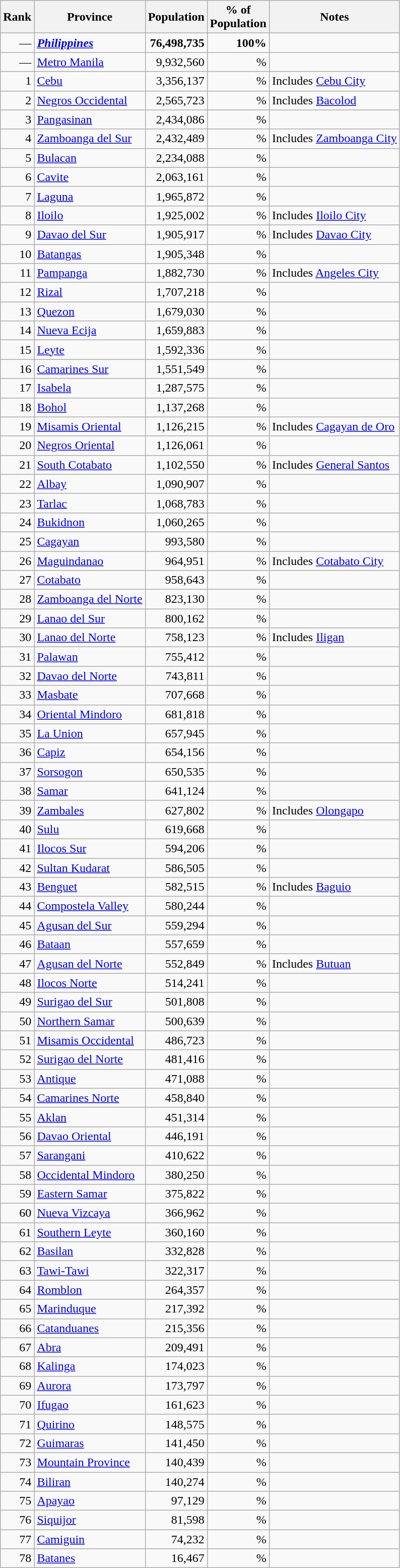<table class="wikitable sortable" style="text-align:right">
<tr>
<th>Rank</th>
<th>Province</th>
<th>Population</th>
<th>% of<br>Population</th>
<th class="unsortable">Notes</th>
</tr>
<tr>
<td>—</td>
<td align=left><strong><em><a href='#'>Philippines</a></em></strong></td>
<td><strong>76,498,735</strong></td>
<td><strong>100%</strong></td>
<td></td>
</tr>
<tr>
<td>—</td>
<td align=left><a href='#'>Metro Manila</a></td>
<td>9,932,560</td>
<td>%</td>
<td align=left></td>
</tr>
<tr>
<td>1</td>
<td align=left><a href='#'>Cebu</a></td>
<td>3,356,137</td>
<td>%</td>
<td align=left>Includes <a href='#'>Cebu City</a></td>
</tr>
<tr>
<td>2</td>
<td align=left><a href='#'>Negros Occidental</a></td>
<td>2,565,723</td>
<td>%</td>
<td align=left>Includes <a href='#'>Bacolod</a></td>
</tr>
<tr>
<td>3</td>
<td align=left><a href='#'>Pangasinan</a></td>
<td>2,434,086</td>
<td>%</td>
<td></td>
</tr>
<tr>
<td>4</td>
<td align=left><a href='#'>Zamboanga del Sur</a></td>
<td>2,432,489</td>
<td>%</td>
<td align=left>Includes <a href='#'>Zamboanga City</a></td>
</tr>
<tr>
<td>5</td>
<td align=left><a href='#'>Bulacan</a></td>
<td>2,234,088</td>
<td>%</td>
<td></td>
</tr>
<tr>
<td>6</td>
<td align=left><a href='#'>Cavite</a></td>
<td>2,063,161</td>
<td>%</td>
<td></td>
</tr>
<tr>
<td>7</td>
<td align=left><a href='#'>Laguna</a></td>
<td>1,965,872</td>
<td>%</td>
<td></td>
</tr>
<tr>
<td>8</td>
<td align=left><a href='#'>Iloilo</a></td>
<td>1,925,002</td>
<td>%</td>
<td align=left>Includes <a href='#'>Iloilo City</a></td>
</tr>
<tr>
<td>9</td>
<td align=left><a href='#'>Davao del Sur</a></td>
<td>1,905,917</td>
<td>%</td>
<td align=left>Includes <a href='#'>Davao City</a></td>
</tr>
<tr>
<td>10</td>
<td align=left><a href='#'>Batangas</a></td>
<td>1,905,348</td>
<td>%</td>
<td></td>
</tr>
<tr>
<td>11</td>
<td align=left><a href='#'>Pampanga</a></td>
<td>1,882,730</td>
<td>%</td>
<td align=left>Includes <a href='#'>Angeles City</a></td>
</tr>
<tr>
<td>12</td>
<td align=left><a href='#'>Rizal</a></td>
<td>1,707,218</td>
<td>%</td>
<td></td>
</tr>
<tr>
<td>13</td>
<td align=left><a href='#'>Quezon</a></td>
<td>1,679,030</td>
<td>%</td>
<td></td>
</tr>
<tr>
<td>14</td>
<td align=left><a href='#'>Nueva Ecija</a></td>
<td>1,659,883</td>
<td>%</td>
<td></td>
</tr>
<tr>
<td>15</td>
<td align=left><a href='#'>Leyte</a></td>
<td>1,592,336</td>
<td>%</td>
<td></td>
</tr>
<tr>
<td>16</td>
<td align=left><a href='#'>Camarines Sur</a></td>
<td>1,551,549</td>
<td>%</td>
<td></td>
</tr>
<tr>
<td>17</td>
<td align=left><a href='#'>Isabela</a></td>
<td>1,287,575</td>
<td>%</td>
<td></td>
</tr>
<tr>
<td>18</td>
<td align=left><a href='#'>Bohol</a></td>
<td>1,137,268</td>
<td>%</td>
<td></td>
</tr>
<tr>
<td>19</td>
<td align=left><a href='#'>Misamis Oriental</a></td>
<td>1,126,215</td>
<td>%</td>
<td align=left>Includes <a href='#'>Cagayan de Oro</a></td>
</tr>
<tr>
<td>20</td>
<td align=left><a href='#'>Negros Oriental</a></td>
<td>1,126,061</td>
<td>%</td>
<td></td>
</tr>
<tr>
<td>21</td>
<td align=left><a href='#'>South Cotabato</a></td>
<td>1,102,550</td>
<td>%</td>
<td align=left>Includes <a href='#'>General Santos</a></td>
</tr>
<tr>
<td>22</td>
<td align=left><a href='#'>Albay</a></td>
<td>1,090,907</td>
<td>%</td>
<td></td>
</tr>
<tr>
<td>23</td>
<td align=left><a href='#'>Tarlac</a></td>
<td>1,068,783</td>
<td>%</td>
<td></td>
</tr>
<tr>
<td>24</td>
<td align=left><a href='#'>Bukidnon</a></td>
<td>1,060,265</td>
<td>%</td>
<td></td>
</tr>
<tr>
<td>25</td>
<td align=left><a href='#'>Cagayan</a></td>
<td>993,580</td>
<td>%</td>
<td></td>
</tr>
<tr>
<td>26</td>
<td align=left><a href='#'>Maguindanao</a></td>
<td>964,951</td>
<td>%</td>
<td align=left>Includes <a href='#'>Cotabato City</a></td>
</tr>
<tr>
<td>27</td>
<td align=left><a href='#'>Cotabato</a></td>
<td>958,643</td>
<td>%</td>
<td></td>
</tr>
<tr>
<td>28</td>
<td align=left><a href='#'>Zamboanga del Norte</a></td>
<td>823,130</td>
<td>%</td>
<td></td>
</tr>
<tr>
<td>29</td>
<td align=left><a href='#'>Lanao del Sur</a></td>
<td>800,162</td>
<td>%</td>
<td></td>
</tr>
<tr>
<td>30</td>
<td align=left><a href='#'>Lanao del Norte</a></td>
<td>758,123</td>
<td>%</td>
<td align=left>Includes <a href='#'>Iligan</a></td>
</tr>
<tr>
<td>31</td>
<td align=left><a href='#'>Palawan</a></td>
<td>755,412</td>
<td>%</td>
<td></td>
</tr>
<tr>
<td>32</td>
<td align=left><a href='#'>Davao del Norte</a></td>
<td>743,811</td>
<td>%</td>
<td></td>
</tr>
<tr>
<td>33</td>
<td align=left><a href='#'>Masbate</a></td>
<td>707,668</td>
<td>%</td>
<td></td>
</tr>
<tr>
<td>34</td>
<td align=left><a href='#'>Oriental Mindoro</a></td>
<td>681,818</td>
<td>%</td>
<td></td>
</tr>
<tr>
<td>35</td>
<td align=left><a href='#'>La Union</a></td>
<td>657,945</td>
<td>%</td>
<td></td>
</tr>
<tr>
<td>36</td>
<td align=left><a href='#'>Capiz</a></td>
<td>654,156</td>
<td>%</td>
<td></td>
</tr>
<tr>
<td>37</td>
<td align=left><a href='#'>Sorsogon</a></td>
<td>650,535</td>
<td>%</td>
<td></td>
</tr>
<tr>
<td>38</td>
<td align=left><a href='#'>Samar</a></td>
<td>641,124</td>
<td>%</td>
<td></td>
</tr>
<tr>
<td>39</td>
<td align=left><a href='#'>Zambales</a></td>
<td>627,802</td>
<td>%</td>
<td align=left>Includes <a href='#'>Olongapo</a></td>
</tr>
<tr>
<td>40</td>
<td align=left><a href='#'>Sulu</a></td>
<td>619,668</td>
<td>%</td>
<td></td>
</tr>
<tr>
<td>41</td>
<td align=left><a href='#'>Ilocos Sur</a></td>
<td>594,206</td>
<td>%</td>
<td></td>
</tr>
<tr>
<td>42</td>
<td align=left><a href='#'>Sultan Kudarat</a></td>
<td>586,505</td>
<td>%</td>
<td></td>
</tr>
<tr>
<td>43</td>
<td align=left><a href='#'>Benguet</a></td>
<td>582,515</td>
<td>%</td>
<td align=left>Includes <a href='#'>Baguio</a></td>
</tr>
<tr>
<td>44</td>
<td align=left><a href='#'>Compostela Valley</a></td>
<td>580,244</td>
<td>%</td>
<td></td>
</tr>
<tr>
<td>45</td>
<td align=left><a href='#'>Agusan del Sur</a></td>
<td>559,294</td>
<td>%</td>
<td></td>
</tr>
<tr>
<td>46</td>
<td align=left><a href='#'>Bataan</a></td>
<td>557,659</td>
<td>%</td>
<td></td>
</tr>
<tr>
<td>47</td>
<td align=left><a href='#'>Agusan del Norte</a></td>
<td>552,849</td>
<td>%</td>
<td align=left>Includes <a href='#'>Butuan</a></td>
</tr>
<tr>
<td>48</td>
<td align=left><a href='#'>Ilocos Norte</a></td>
<td>514,241</td>
<td>%</td>
<td></td>
</tr>
<tr>
<td>49</td>
<td align=left><a href='#'>Surigao del Sur</a></td>
<td>501,808</td>
<td>%</td>
<td></td>
</tr>
<tr>
<td>50</td>
<td align=left><a href='#'>Northern Samar</a></td>
<td>500,639</td>
<td>%</td>
<td></td>
</tr>
<tr>
<td>51</td>
<td align=left><a href='#'>Misamis Occidental</a></td>
<td>486,723</td>
<td>%</td>
<td></td>
</tr>
<tr>
<td>52</td>
<td align=left><a href='#'>Surigao del Norte</a></td>
<td>481,416</td>
<td>%</td>
<td></td>
</tr>
<tr>
<td>53</td>
<td align=left><a href='#'>Antique</a></td>
<td>471,088</td>
<td>%</td>
<td></td>
</tr>
<tr>
<td>54</td>
<td align=left><a href='#'>Camarines Norte</a></td>
<td>458,840</td>
<td>%</td>
<td></td>
</tr>
<tr>
<td>55</td>
<td align=left><a href='#'>Aklan</a></td>
<td>451,314</td>
<td>%</td>
<td></td>
</tr>
<tr>
<td>56</td>
<td align=left><a href='#'>Davao Oriental</a></td>
<td>446,191</td>
<td>%</td>
<td></td>
</tr>
<tr>
<td>57</td>
<td align=left><a href='#'>Sarangani</a></td>
<td>410,622</td>
<td>%</td>
<td></td>
</tr>
<tr>
<td>58</td>
<td align=left><a href='#'>Occidental Mindoro</a></td>
<td>380,250</td>
<td>%</td>
<td></td>
</tr>
<tr>
<td>59</td>
<td align=left><a href='#'>Eastern Samar</a></td>
<td>375,822</td>
<td>%</td>
<td></td>
</tr>
<tr>
<td>60</td>
<td align=left><a href='#'>Nueva Vizcaya</a></td>
<td>366,962</td>
<td>%</td>
<td></td>
</tr>
<tr>
<td>61</td>
<td align=left><a href='#'>Southern Leyte</a></td>
<td>360,160</td>
<td>%</td>
<td></td>
</tr>
<tr>
<td>62</td>
<td align=left><a href='#'>Basilan</a></td>
<td>332,828</td>
<td>%</td>
<td></td>
</tr>
<tr>
<td>63</td>
<td align=left><a href='#'>Tawi-Tawi</a></td>
<td>322,317</td>
<td>%</td>
<td></td>
</tr>
<tr>
<td>64</td>
<td align=left><a href='#'>Romblon</a></td>
<td>264,357</td>
<td>%</td>
<td></td>
</tr>
<tr>
<td>65</td>
<td align=left><a href='#'>Marinduque</a></td>
<td>217,392</td>
<td>%</td>
<td></td>
</tr>
<tr>
<td>66</td>
<td align=left><a href='#'>Catanduanes</a></td>
<td>215,356</td>
<td>%</td>
<td></td>
</tr>
<tr>
<td>67</td>
<td align=left><a href='#'>Abra</a></td>
<td>209,491</td>
<td>%</td>
<td></td>
</tr>
<tr>
<td>68</td>
<td align=left><a href='#'>Kalinga</a></td>
<td>174,023</td>
<td>%</td>
<td></td>
</tr>
<tr>
<td>69</td>
<td align=left><a href='#'>Aurora</a></td>
<td>173,797</td>
<td>%</td>
<td></td>
</tr>
<tr>
<td>70</td>
<td align=left><a href='#'>Ifugao</a></td>
<td>161,623</td>
<td>%</td>
<td></td>
</tr>
<tr>
<td>71</td>
<td align=left><a href='#'>Quirino</a></td>
<td>148,575</td>
<td>%</td>
<td></td>
</tr>
<tr>
<td>72</td>
<td align=left><a href='#'>Guimaras</a></td>
<td>141,450</td>
<td>%</td>
<td></td>
</tr>
<tr>
<td>73</td>
<td align=left><a href='#'>Mountain Province</a></td>
<td>140,439</td>
<td>%</td>
<td></td>
</tr>
<tr>
<td>74</td>
<td align=left><a href='#'>Biliran</a></td>
<td>140,274</td>
<td>%</td>
<td></td>
</tr>
<tr>
<td>75</td>
<td align=left><a href='#'>Apayao</a></td>
<td>97,129</td>
<td>%</td>
<td></td>
</tr>
<tr>
<td>76</td>
<td align=left><a href='#'>Siquijor</a></td>
<td>81,598</td>
<td>%</td>
<td></td>
</tr>
<tr>
<td>77</td>
<td align=left><a href='#'>Camiguin</a></td>
<td>74,232</td>
<td>%</td>
<td></td>
</tr>
<tr>
<td>78</td>
<td align=left><a href='#'>Batanes</a></td>
<td>16,467</td>
<td>%</td>
<td></td>
</tr>
</table>
